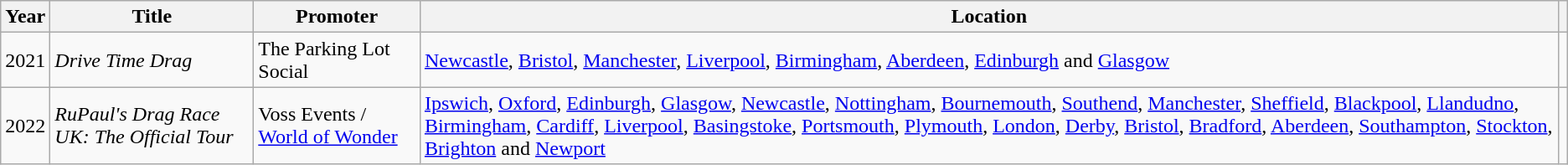<table class="wikitable plainrowheaders sortable">
<tr>
<th scope="col">Year</th>
<th scope="col">Title</th>
<th scope="col">Promoter</th>
<th scope="col">Location</th>
<th style="text-align: center;" class="unsortable"></th>
</tr>
<tr>
<td>2021</td>
<td><em>Drive Time Drag</em></td>
<td>The Parking Lot Social</td>
<td><a href='#'>Newcastle</a>, <a href='#'>Bristol</a>, <a href='#'>Manchester</a>, <a href='#'>Liverpool</a>, <a href='#'>Birmingham</a>, <a href='#'>Aberdeen</a>, <a href='#'>Edinburgh</a> and <a href='#'>Glasgow</a></td>
<td></td>
</tr>
<tr>
<td>2022</td>
<td><em>RuPaul's Drag Race UK: The Official Tour</em></td>
<td>Voss Events / <a href='#'>World of Wonder</a></td>
<td><a href='#'>Ipswich</a>, <a href='#'>Oxford</a>, <a href='#'>Edinburgh</a>, <a href='#'>Glasgow</a>, <a href='#'>Newcastle</a>, <a href='#'>Nottingham</a>, <a href='#'>Bournemouth</a>, <a href='#'>Southend</a>, <a href='#'>Manchester</a>, <a href='#'>Sheffield</a>, <a href='#'>Blackpool</a>, <a href='#'>Llandudno</a>, <a href='#'>Birmingham</a>, <a href='#'>Cardiff</a>, <a href='#'>Liverpool</a>, <a href='#'>Basingstoke</a>, <a href='#'>Portsmouth</a>, <a href='#'>Plymouth</a>, <a href='#'>London</a>, <a href='#'>Derby</a>, <a href='#'>Bristol</a>, <a href='#'>Bradford</a>, <a href='#'>Aberdeen</a>, <a href='#'>Southampton</a>, <a href='#'>Stockton</a>, <a href='#'>Brighton</a> and <a href='#'>Newport</a></td>
<td></td>
</tr>
</table>
